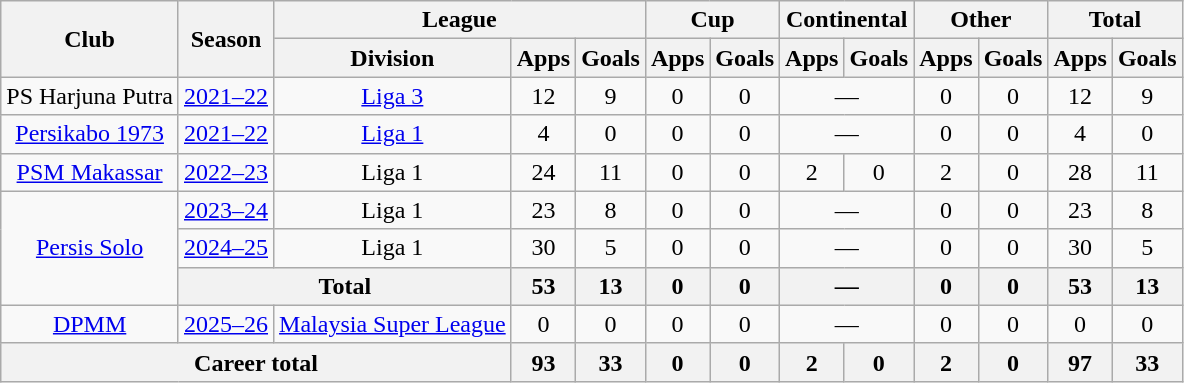<table class="wikitable" style="text-align: center">
<tr>
<th rowspan="2">Club</th>
<th rowspan="2">Season</th>
<th colspan="3">League</th>
<th colspan="2">Cup</th>
<th colspan="2">Continental</th>
<th colspan="2">Other</th>
<th colspan="2">Total</th>
</tr>
<tr>
<th>Division</th>
<th>Apps</th>
<th>Goals</th>
<th>Apps</th>
<th>Goals</th>
<th>Apps</th>
<th>Goals</th>
<th>Apps</th>
<th>Goals</th>
<th>Apps</th>
<th>Goals</th>
</tr>
<tr>
<td rowspan="1">PS Harjuna Putra</td>
<td><a href='#'>2021–22</a></td>
<td rowspan="1" valign="center"><a href='#'>Liga 3</a></td>
<td>12</td>
<td>9</td>
<td>0</td>
<td>0</td>
<td colspan="2">—</td>
<td>0</td>
<td>0</td>
<td>12</td>
<td>9</td>
</tr>
<tr>
<td rowspan="1"><a href='#'>Persikabo 1973</a></td>
<td><a href='#'>2021–22</a></td>
<td rowspan="1" valign="center"><a href='#'>Liga 1</a></td>
<td>4</td>
<td>0</td>
<td>0</td>
<td>0</td>
<td colspan="2">—</td>
<td>0</td>
<td>0</td>
<td>4</td>
<td>0</td>
</tr>
<tr>
<td><a href='#'>PSM Makassar</a></td>
<td><a href='#'>2022–23</a></td>
<td>Liga 1</td>
<td>24</td>
<td>11</td>
<td>0</td>
<td>0</td>
<td>2</td>
<td>0</td>
<td>2</td>
<td>0</td>
<td>28</td>
<td>11</td>
</tr>
<tr>
<td rowspan="3"><a href='#'>Persis Solo</a></td>
<td><a href='#'>2023–24</a></td>
<td>Liga 1</td>
<td>23</td>
<td>8</td>
<td>0</td>
<td>0</td>
<td colspan="2">—</td>
<td>0</td>
<td>0</td>
<td>23</td>
<td>8</td>
</tr>
<tr>
<td><a href='#'>2024–25</a></td>
<td>Liga 1</td>
<td>30</td>
<td>5</td>
<td>0</td>
<td>0</td>
<td colspan="2">—</td>
<td>0</td>
<td>0</td>
<td>30</td>
<td>5</td>
</tr>
<tr>
<th colspan=2>Total</th>
<th>53</th>
<th>13</th>
<th>0</th>
<th>0</th>
<th colspan="2">—</th>
<th>0</th>
<th>0</th>
<th>53</th>
<th>13</th>
</tr>
<tr>
<td rowspan="1"><a href='#'>DPMM</a></td>
<td><a href='#'>2025–26</a></td>
<td><a href='#'>Malaysia Super League</a></td>
<td>0</td>
<td>0</td>
<td>0</td>
<td>0</td>
<td colspan="2">—</td>
<td>0</td>
<td>0</td>
<td>0</td>
<td>0</td>
</tr>
<tr>
<th colspan=3>Career total</th>
<th>93</th>
<th>33</th>
<th>0</th>
<th>0</th>
<th>2</th>
<th>0</th>
<th>2</th>
<th>0</th>
<th>97</th>
<th>33</th>
</tr>
</table>
